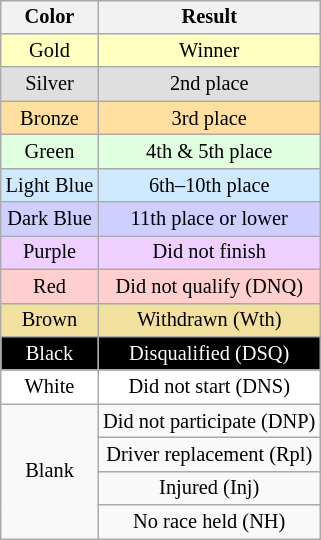<table style="margin-right:0; font-size:85%; text-align:center;" class="wikitable" align="right">
<tr>
<th>Color</th>
<th>Result</th>
</tr>
<tr style="background:#FFFFBF;">
<td>Gold</td>
<td>Winner</td>
</tr>
<tr style="background:#DFDFDF;">
<td>Silver</td>
<td>2nd place</td>
</tr>
<tr style="background:#FFDF9F;">
<td>Bronze</td>
<td>3rd place</td>
</tr>
<tr style="background:#DFFFDF;">
<td>Green</td>
<td>4th & 5th place</td>
</tr>
<tr style="background:#CFEAFF;">
<td>Light Blue</td>
<td>6th–10th place</td>
</tr>
<tr style="background:#CFCFFF;">
<td>Dark Blue</td>
<td>11th place or lower</td>
</tr>
<tr style="background:#EFCFFF;">
<td>Purple</td>
<td>Did not finish</td>
</tr>
<tr style="background:#FFCFCF;">
<td>Red</td>
<td>Did not qualify (DNQ)</td>
</tr>
<tr style="background:#F2E09F;">
<td>Brown</td>
<td>Withdrawn (Wth)</td>
</tr>
<tr style="background:#000000; color:white;">
<td>Black</td>
<td>Disqualified (DSQ)</td>
</tr>
<tr style="background:#FFFFFF;">
<td>White</td>
<td>Did not start (DNS)</td>
</tr>
<tr>
<td rowspan="4">Blank</td>
<td>Did not participate (DNP)</td>
</tr>
<tr>
<td>Driver replacement (Rpl)</td>
</tr>
<tr>
<td>Injured (Inj)</td>
</tr>
<tr>
<td>No race held (NH)</td>
</tr>
</table>
